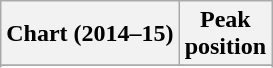<table class="wikitable sortable plainrowheaders" style="text-align:center">
<tr>
<th scope="col">Chart (2014–15)</th>
<th scope="col">Peak<br>position</th>
</tr>
<tr>
</tr>
<tr>
</tr>
</table>
